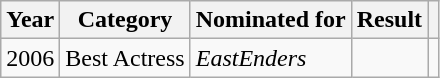<table class="wikitable plainrowheaders">
<tr>
<th scope="col">Year</th>
<th scope="col">Category</th>
<th scope="col">Nominated for</th>
<th scope="col">Result</th>
<th scope="col"></th>
</tr>
<tr>
<td align="center">2006</td>
<td>Best Actress</td>
<td rowspan="4"><em>EastEnders</em></td>
<td></td>
<td></td>
</tr>
</table>
